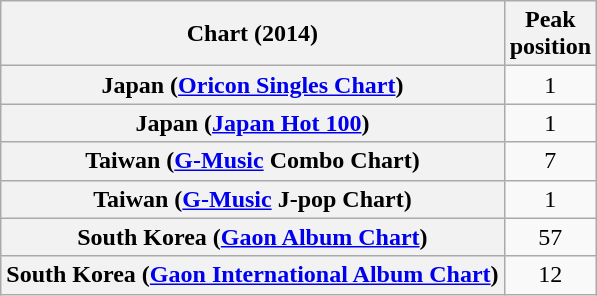<table class="wikitable sortable plainrowheaders" style="text-align:center">
<tr>
<th scope="col">Chart (2014)</th>
<th scope="col">Peak<br>position</th>
</tr>
<tr>
<th scope="row">Japan (<a href='#'>Oricon Singles Chart</a>)</th>
<td>1</td>
</tr>
<tr>
<th scope="row">Japan (<a href='#'>Japan Hot 100</a>)</th>
<td>1</td>
</tr>
<tr>
<th scope="row">Taiwan (<a href='#'>G-Music</a> Combo Chart)</th>
<td>7</td>
</tr>
<tr>
<th scope="row">Taiwan (<a href='#'>G-Music</a> J-pop Chart)</th>
<td>1</td>
</tr>
<tr>
<th scope="row">South Korea (<a href='#'>Gaon Album Chart</a>)</th>
<td>57</td>
</tr>
<tr>
<th scope="row">South Korea (<a href='#'>Gaon International Album Chart</a>)</th>
<td>12</td>
</tr>
</table>
